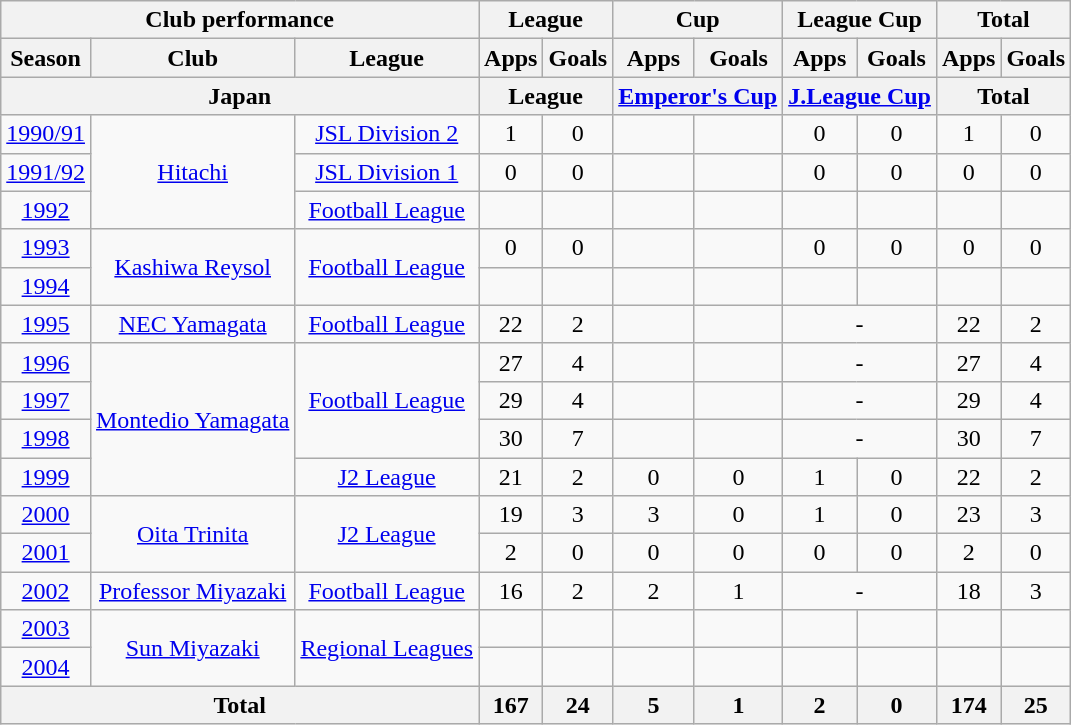<table class="wikitable" style="text-align:center;">
<tr>
<th colspan=3>Club performance</th>
<th colspan=2>League</th>
<th colspan=2>Cup</th>
<th colspan=2>League Cup</th>
<th colspan=2>Total</th>
</tr>
<tr>
<th>Season</th>
<th>Club</th>
<th>League</th>
<th>Apps</th>
<th>Goals</th>
<th>Apps</th>
<th>Goals</th>
<th>Apps</th>
<th>Goals</th>
<th>Apps</th>
<th>Goals</th>
</tr>
<tr>
<th colspan=3>Japan</th>
<th colspan=2>League</th>
<th colspan=2><a href='#'>Emperor's Cup</a></th>
<th colspan=2><a href='#'>J.League Cup</a></th>
<th colspan=2>Total</th>
</tr>
<tr>
<td><a href='#'>1990/91</a></td>
<td rowspan="3"><a href='#'>Hitachi</a></td>
<td><a href='#'>JSL Division 2</a></td>
<td>1</td>
<td>0</td>
<td></td>
<td></td>
<td>0</td>
<td>0</td>
<td>1</td>
<td>0</td>
</tr>
<tr>
<td><a href='#'>1991/92</a></td>
<td><a href='#'>JSL Division 1</a></td>
<td>0</td>
<td>0</td>
<td></td>
<td></td>
<td>0</td>
<td>0</td>
<td>0</td>
<td>0</td>
</tr>
<tr>
<td><a href='#'>1992</a></td>
<td><a href='#'>Football League</a></td>
<td></td>
<td></td>
<td></td>
<td></td>
<td></td>
<td></td>
<td></td>
<td></td>
</tr>
<tr>
<td><a href='#'>1993</a></td>
<td rowspan="2"><a href='#'>Kashiwa Reysol</a></td>
<td rowspan="2"><a href='#'>Football League</a></td>
<td>0</td>
<td>0</td>
<td></td>
<td></td>
<td>0</td>
<td>0</td>
<td>0</td>
<td>0</td>
</tr>
<tr>
<td><a href='#'>1994</a></td>
<td></td>
<td></td>
<td></td>
<td></td>
<td></td>
<td></td>
<td></td>
<td></td>
</tr>
<tr>
<td><a href='#'>1995</a></td>
<td><a href='#'>NEC Yamagata</a></td>
<td><a href='#'>Football League</a></td>
<td>22</td>
<td>2</td>
<td></td>
<td></td>
<td colspan="2">-</td>
<td>22</td>
<td>2</td>
</tr>
<tr>
<td><a href='#'>1996</a></td>
<td rowspan="4"><a href='#'>Montedio Yamagata</a></td>
<td rowspan="3"><a href='#'>Football League</a></td>
<td>27</td>
<td>4</td>
<td></td>
<td></td>
<td colspan="2">-</td>
<td>27</td>
<td>4</td>
</tr>
<tr>
<td><a href='#'>1997</a></td>
<td>29</td>
<td>4</td>
<td></td>
<td></td>
<td colspan="2">-</td>
<td>29</td>
<td>4</td>
</tr>
<tr>
<td><a href='#'>1998</a></td>
<td>30</td>
<td>7</td>
<td></td>
<td></td>
<td colspan="2">-</td>
<td>30</td>
<td>7</td>
</tr>
<tr>
<td><a href='#'>1999</a></td>
<td><a href='#'>J2 League</a></td>
<td>21</td>
<td>2</td>
<td>0</td>
<td>0</td>
<td>1</td>
<td>0</td>
<td>22</td>
<td>2</td>
</tr>
<tr>
<td><a href='#'>2000</a></td>
<td rowspan="2"><a href='#'>Oita Trinita</a></td>
<td rowspan="2"><a href='#'>J2 League</a></td>
<td>19</td>
<td>3</td>
<td>3</td>
<td>0</td>
<td>1</td>
<td>0</td>
<td>23</td>
<td>3</td>
</tr>
<tr>
<td><a href='#'>2001</a></td>
<td>2</td>
<td>0</td>
<td>0</td>
<td>0</td>
<td>0</td>
<td>0</td>
<td>2</td>
<td>0</td>
</tr>
<tr>
<td><a href='#'>2002</a></td>
<td><a href='#'>Professor Miyazaki</a></td>
<td><a href='#'>Football League</a></td>
<td>16</td>
<td>2</td>
<td>2</td>
<td>1</td>
<td colspan="2">-</td>
<td>18</td>
<td>3</td>
</tr>
<tr>
<td><a href='#'>2003</a></td>
<td rowspan="2"><a href='#'>Sun Miyazaki</a></td>
<td rowspan="2"><a href='#'>Regional Leagues</a></td>
<td></td>
<td></td>
<td></td>
<td></td>
<td></td>
<td></td>
<td></td>
<td></td>
</tr>
<tr>
<td><a href='#'>2004</a></td>
<td></td>
<td></td>
<td></td>
<td></td>
<td></td>
<td></td>
<td></td>
<td></td>
</tr>
<tr>
<th colspan=3>Total</th>
<th>167</th>
<th>24</th>
<th>5</th>
<th>1</th>
<th>2</th>
<th>0</th>
<th>174</th>
<th>25</th>
</tr>
</table>
